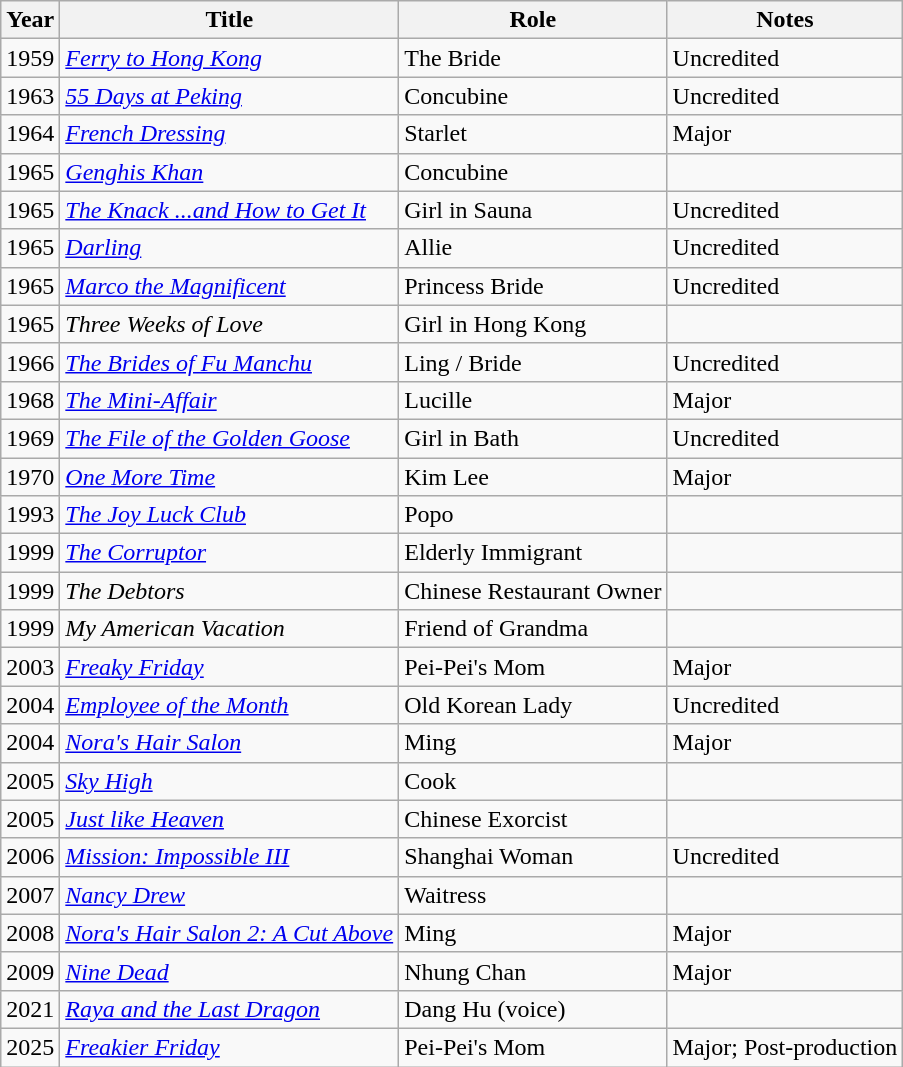<table class="wikitable sortable">
<tr>
<th>Year</th>
<th>Title</th>
<th>Role</th>
<th class="unsortable">Notes</th>
</tr>
<tr>
<td>1959</td>
<td><em><a href='#'>Ferry to Hong Kong</a></em></td>
<td>The Bride</td>
<td>Uncredited</td>
</tr>
<tr>
<td>1963</td>
<td><em><a href='#'>55 Days at Peking</a></em></td>
<td>Concubine</td>
<td>Uncredited</td>
</tr>
<tr>
<td>1964</td>
<td><em><a href='#'>French Dressing</a></em></td>
<td>Starlet</td>
<td>Major</td>
</tr>
<tr>
<td>1965</td>
<td><em><a href='#'>Genghis Khan</a></em></td>
<td>Concubine</td>
<td></td>
</tr>
<tr>
<td>1965</td>
<td><em><a href='#'>The Knack ...and How to Get It</a></em></td>
<td>Girl in Sauna</td>
<td>Uncredited</td>
</tr>
<tr>
<td>1965</td>
<td><em><a href='#'>Darling</a></em></td>
<td>Allie</td>
<td>Uncredited</td>
</tr>
<tr>
<td>1965</td>
<td><em><a href='#'>Marco the Magnificent</a></em></td>
<td>Princess Bride</td>
<td>Uncredited</td>
</tr>
<tr>
<td>1965</td>
<td><em>Three Weeks of Love</em></td>
<td>Girl in Hong Kong</td>
<td></td>
</tr>
<tr>
<td>1966</td>
<td><em><a href='#'>The Brides of Fu Manchu</a></em></td>
<td>Ling / Bride</td>
<td>Uncredited</td>
</tr>
<tr>
<td>1968</td>
<td><em><a href='#'>The Mini-Affair</a></em></td>
<td>Lucille</td>
<td>Major</td>
</tr>
<tr>
<td>1969</td>
<td><em><a href='#'>The File of the Golden Goose</a></em></td>
<td>Girl in Bath</td>
<td>Uncredited</td>
</tr>
<tr>
<td>1970</td>
<td><em><a href='#'>One More Time</a></em></td>
<td>Kim Lee</td>
<td>Major</td>
</tr>
<tr>
<td>1993</td>
<td><em><a href='#'>The Joy Luck Club</a></em></td>
<td>Popo</td>
<td></td>
</tr>
<tr>
<td>1999</td>
<td><em><a href='#'>The Corruptor</a></em></td>
<td>Elderly Immigrant</td>
<td></td>
</tr>
<tr>
<td>1999</td>
<td><em>The Debtors</em></td>
<td>Chinese Restaurant Owner</td>
<td></td>
</tr>
<tr>
<td>1999</td>
<td><em>My American Vacation</em></td>
<td>Friend of Grandma</td>
<td></td>
</tr>
<tr>
<td>2003</td>
<td><em><a href='#'>Freaky Friday</a></em></td>
<td>Pei-Pei's Mom</td>
<td>Major</td>
</tr>
<tr>
<td>2004</td>
<td><em><a href='#'>Employee of the Month</a></em></td>
<td>Old Korean Lady</td>
<td>Uncredited</td>
</tr>
<tr>
<td>2004</td>
<td><em><a href='#'>Nora's Hair Salon</a></em></td>
<td>Ming</td>
<td>Major</td>
</tr>
<tr>
<td>2005</td>
<td><em><a href='#'>Sky High</a></em></td>
<td>Cook</td>
<td></td>
</tr>
<tr>
<td>2005</td>
<td><em><a href='#'>Just like Heaven</a></em></td>
<td>Chinese Exorcist</td>
<td></td>
</tr>
<tr>
<td>2006</td>
<td><em><a href='#'>Mission: Impossible III</a></em></td>
<td>Shanghai Woman</td>
<td>Uncredited</td>
</tr>
<tr>
<td>2007</td>
<td><em><a href='#'>Nancy Drew</a></em></td>
<td>Waitress</td>
<td></td>
</tr>
<tr>
<td>2008</td>
<td><em><a href='#'>Nora's Hair Salon 2: A Cut Above</a></em></td>
<td>Ming</td>
<td>Major</td>
</tr>
<tr>
<td>2009</td>
<td><em><a href='#'>Nine Dead</a></em></td>
<td>Nhung Chan</td>
<td>Major</td>
</tr>
<tr>
<td>2021</td>
<td><em><a href='#'>Raya and the Last Dragon</a></em></td>
<td>Dang Hu (voice)</td>
<td></td>
</tr>
<tr>
<td>2025</td>
<td><em><a href='#'>Freakier Friday</a></em></td>
<td>Pei-Pei's Mom</td>
<td>Major; Post-production</td>
</tr>
</table>
